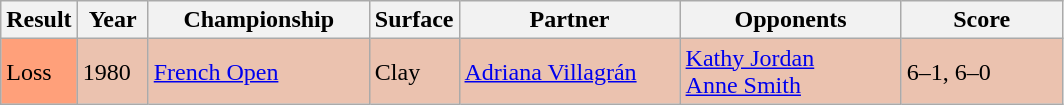<table class="sortable wikitable">
<tr>
<th style="width:40px">Result</th>
<th style="width:40px">Year</th>
<th style="width:140px">Championship</th>
<th style="width:50px">Surface</th>
<th style="width:140px">Partner</th>
<th style="width:140px">Opponents</th>
<th style="width:100px"  class="unsortable">Score</th>
</tr>
<tr style="background:#ebc2af;">
<td style="background:#ffa07a;">Loss</td>
<td>1980</td>
<td><a href='#'>French Open</a></td>
<td>Clay</td>
<td> <a href='#'>Adriana Villagrán</a></td>
<td> <a href='#'>Kathy Jordan</a> <br>  <a href='#'>Anne Smith</a></td>
<td>6–1, 6–0</td>
</tr>
</table>
